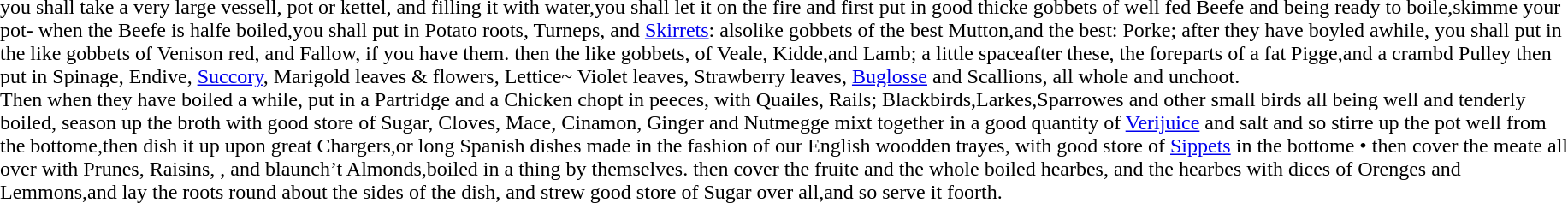<table cellspacing="0" cellpadding="20" border="0">
<tr>
<td>you shall take a very large vessell, pot or kettel, and filling it with water,you shall let it on the fire and first put in good thicke gobbets of well fed Beefe and being ready to boile,skimme your pot- when the Beefe is halfe boiled,you shall put in Potato roots, Turneps, and <a href='#'>Skirrets</a>: alsolike gobbets of the best Mutton,and the best: Porke; after they have boyled awhile, you shall put in the like gobbets of Venison red, and Fallow, if you have them. then the like gobbets, of Veale, Kidde,and Lamb; a little spaceafter these, the foreparts of a fat Pigge,and a crambd Pulley then put in Spinage, Endive, <a href='#'>Succory</a>, Marigold leaves & flowers, Lettice~ Violet leaves, Strawberry leaves, <a href='#'>Buglosse</a> and Scallions, all whole and unchoot.<br>Then when they have boiled a while, put in a Partridge and a Chicken chopt in peeces, with Quailes, Rails; Blackbirds,Larkes,Sparrowes and other small birds all being well and tenderly boiled, season up the broth with good store of Sugar, Cloves, Mace, Cinamon, Ginger and Nutmegge mixt together in a good quantity of <a href='#'>Verijuice</a> and salt and so stirre up the pot well from the bottome,then dish it up upon great Chargers,or long Spanish dishes made in the fashion of our English woodden trayes, with good store of <a href='#'>Sippets</a> in the bottome • then cover the meate all over with Prunes, Raisins, , and blaunch’t Almonds,boiled in a thing by themselves. then cover the fruite and the whole boiled hearbes, and the hearbes with dices of Orenges and Lemmons,and lay the roots round about the sides of the dish, and strew good store of Sugar over all,and so serve it foorth.</td>
</tr>
</table>
